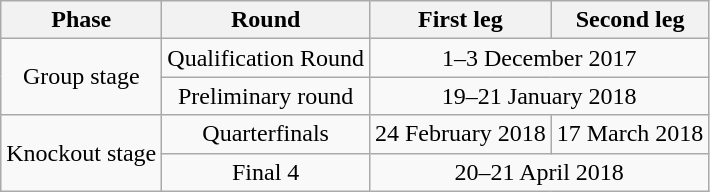<table class="wikitable" style="text-align:center">
<tr>
<th>Phase</th>
<th>Round</th>
<th>First leg</th>
<th>Second leg</th>
</tr>
<tr>
<td rowspan=2>Group stage</td>
<td>Qualification Round</td>
<td colspan=2>1–3 December 2017</td>
</tr>
<tr>
<td>Preliminary round</td>
<td colspan=2>19–21 January 2018</td>
</tr>
<tr>
<td rowspan=3>Knockout stage</td>
<td>Quarterfinals</td>
<td>24 February 2018</td>
<td>17 March 2018</td>
</tr>
<tr>
<td>Final 4</td>
<td colspan=2>20–21 April 2018</td>
</tr>
</table>
